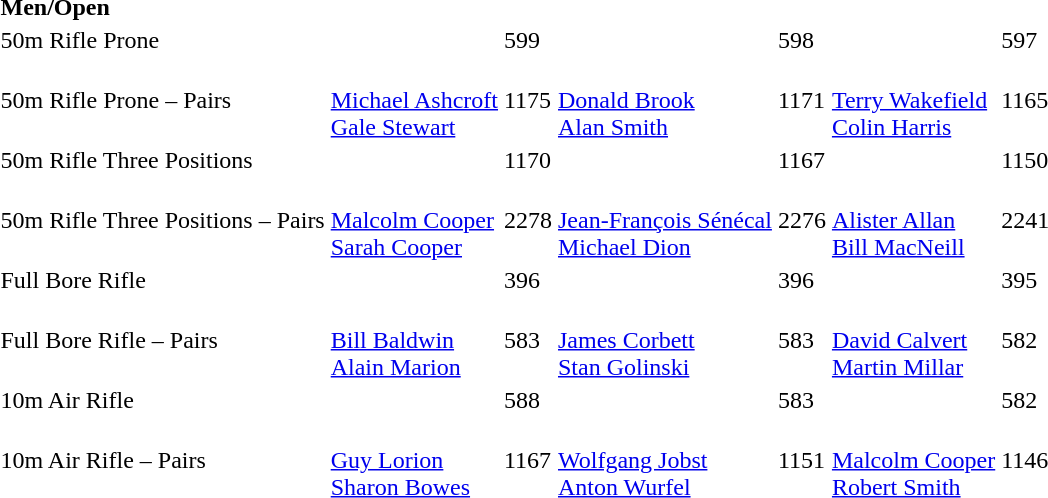<table>
<tr>
<td colspan=7><strong>Men/Open</strong></td>
</tr>
<tr>
<td>50m Rifle Prone</td>
<td></td>
<td>599</td>
<td></td>
<td>598</td>
<td></td>
<td>597</td>
</tr>
<tr>
<td>50m Rifle Prone – Pairs</td>
<td><br> <a href='#'>Michael Ashcroft</a><br><a href='#'>Gale Stewart</a></td>
<td>1175</td>
<td><br><a href='#'>Donald Brook</a><br><a href='#'>Alan Smith</a></td>
<td>1171</td>
<td><br><a href='#'>Terry Wakefield</a><br><a href='#'>Colin Harris</a></td>
<td>1165</td>
</tr>
<tr>
<td>50m Rifle Three Positions</td>
<td></td>
<td>1170</td>
<td></td>
<td>1167</td>
<td></td>
<td>1150</td>
</tr>
<tr>
<td>50m Rifle Three Positions – Pairs</td>
<td><br><a href='#'>Malcolm Cooper</a><br><a href='#'>Sarah Cooper</a></td>
<td>2278</td>
<td><br><a href='#'>Jean-François Sénécal</a><br><a href='#'>Michael Dion</a></td>
<td>2276</td>
<td><br><a href='#'>Alister Allan</a><br><a href='#'>Bill MacNeill</a></td>
<td>2241</td>
</tr>
<tr>
<td>Full Bore Rifle</td>
<td></td>
<td>396</td>
<td></td>
<td>396</td>
<td></td>
<td>395</td>
</tr>
<tr>
<td>Full Bore Rifle – Pairs</td>
<td><br><a href='#'>Bill Baldwin</a><br><a href='#'>Alain Marion</a></td>
<td>583</td>
<td><br><a href='#'>James Corbett</a><br><a href='#'>Stan Golinski</a></td>
<td>583</td>
<td><br><a href='#'>David Calvert</a><br><a href='#'>Martin Millar</a></td>
<td>582</td>
</tr>
<tr>
<td>10m Air Rifle</td>
<td></td>
<td>588</td>
<td></td>
<td>583</td>
<td></td>
<td>582</td>
</tr>
<tr>
<td>10m Air Rifle – Pairs</td>
<td><br><a href='#'>Guy Lorion</a><br><a href='#'>Sharon Bowes</a></td>
<td>1167</td>
<td><br><a href='#'>Wolfgang Jobst</a><br><a href='#'>Anton Wurfel</a></td>
<td>1151</td>
<td><br><a href='#'>Malcolm Cooper</a><br><a href='#'>Robert Smith</a></td>
<td>1146</td>
</tr>
</table>
